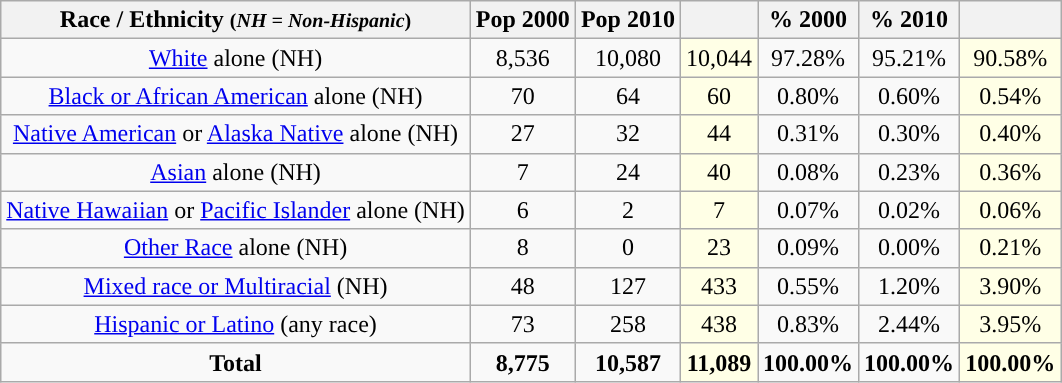<table class="wikitable" style="text-align:center;">
<tr>
<th>Race / Ethnicity <small>(<em>NH = Non-Hispanic</em>)</small></th>
<th>Pop 2000</th>
<th>Pop 2010</th>
<th></th>
<th>% 2000</th>
<th>% 2010</th>
<th></th>
</tr>
<tr>
<td><a href='#'>White</a> alone (NH)</td>
<td>8,536</td>
<td>10,080</td>
<td style='background: #ffffe6;'>10,044</td>
<td>97.28%</td>
<td>95.21%</td>
<td style='background: #ffffe6;'>90.58%</td>
</tr>
<tr>
<td><a href='#'>Black or African American</a> alone (NH)</td>
<td>70</td>
<td>64</td>
<td style='background: #ffffe6;'>60</td>
<td>0.80%</td>
<td>0.60%</td>
<td style='background: #ffffe6;'>0.54%</td>
</tr>
<tr>
<td><a href='#'>Native American</a> or <a href='#'>Alaska Native</a> alone (NH)</td>
<td>27</td>
<td>32</td>
<td style='background: #ffffe6;'>44</td>
<td>0.31%</td>
<td>0.30%</td>
<td style='background: #ffffe6;'>0.40%</td>
</tr>
<tr>
<td><a href='#'>Asian</a> alone (NH)</td>
<td>7</td>
<td>24</td>
<td style='background: #ffffe6;'>40</td>
<td>0.08%</td>
<td>0.23%</td>
<td style='background: #ffffe6;'>0.36%</td>
</tr>
<tr>
<td><a href='#'>Native Hawaiian</a> or <a href='#'>Pacific Islander</a> alone (NH)</td>
<td>6</td>
<td>2</td>
<td style='background: #ffffe6;'>7</td>
<td>0.07%</td>
<td>0.02%</td>
<td style='background: #ffffe6;'>0.06%</td>
</tr>
<tr>
<td><a href='#'>Other Race</a> alone (NH)</td>
<td>8</td>
<td>0</td>
<td style='background: #ffffe6;'>23</td>
<td>0.09%</td>
<td>0.00%</td>
<td style='background: #ffffe6;'>0.21%</td>
</tr>
<tr>
<td><a href='#'>Mixed race or Multiracial</a> (NH)</td>
<td>48</td>
<td>127</td>
<td style='background: #ffffe6;'>433</td>
<td>0.55%</td>
<td>1.20%</td>
<td style='background: #ffffe6;'>3.90%</td>
</tr>
<tr>
<td><a href='#'>Hispanic or Latino</a> (any race)</td>
<td>73</td>
<td>258</td>
<td style='background: #ffffe6;'>438</td>
<td>0.83%</td>
<td>2.44%</td>
<td style='background: #ffffe6;'>3.95%</td>
</tr>
<tr>
<td><strong>Total</strong></td>
<td><strong>8,775</strong></td>
<td><strong>10,587</strong></td>
<td style='background: #ffffe6;'><strong>11,089</strong></td>
<td><strong>100.00%</strong></td>
<td><strong>100.00%</strong></td>
<td style='background: #ffffe6;'><strong>100.00%</strong></td>
</tr>
</table>
